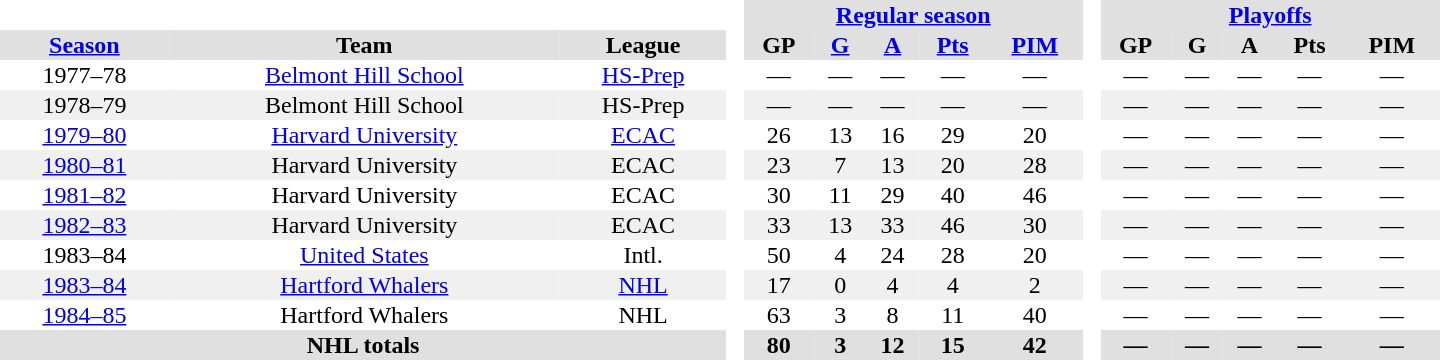<table border="0" cellpadding="1" cellspacing="0" style="text-align:center; width:60em">
<tr bgcolor="#e0e0e0">
<th colspan="3" bgcolor="#ffffff"> </th>
<th rowspan="99" bgcolor="#ffffff"> </th>
<th colspan="5"><a href='#'>Regular season</a></th>
<th rowspan="99" bgcolor="#ffffff"> </th>
<th colspan="5"><a href='#'>Playoffs</a></th>
</tr>
<tr bgcolor="#e0e0e0">
<th><a href='#'>Season</a></th>
<th>Team</th>
<th>League</th>
<th>GP</th>
<th><a href='#'>G</a></th>
<th><a href='#'>A</a></th>
<th><a href='#'>Pts</a></th>
<th><a href='#'>PIM</a></th>
<th>GP</th>
<th>G</th>
<th>A</th>
<th>Pts</th>
<th>PIM</th>
</tr>
<tr>
<td>1977–78</td>
<td><a href='#'>Belmont Hill School</a></td>
<td><a href='#'>HS-Prep</a></td>
<td>—</td>
<td>—</td>
<td>—</td>
<td>—</td>
<td>—</td>
<td>—</td>
<td>—</td>
<td>—</td>
<td>—</td>
<td>—</td>
</tr>
<tr bgcolor="#f0f0f0">
<td>1978–79</td>
<td>Belmont Hill School</td>
<td>HS-Prep</td>
<td>—</td>
<td>—</td>
<td>—</td>
<td>—</td>
<td>—</td>
<td>—</td>
<td>—</td>
<td>—</td>
<td>—</td>
<td>—</td>
</tr>
<tr>
<td><a href='#'>1979–80</a></td>
<td><a href='#'>Harvard University</a></td>
<td><a href='#'>ECAC</a></td>
<td>26</td>
<td>13</td>
<td>16</td>
<td>29</td>
<td>20</td>
<td>—</td>
<td>—</td>
<td>—</td>
<td>—</td>
<td>—</td>
</tr>
<tr bgcolor="#f0f0f0">
<td><a href='#'>1980–81</a></td>
<td>Harvard University</td>
<td>ECAC</td>
<td>23</td>
<td>7</td>
<td>13</td>
<td>20</td>
<td>28</td>
<td>—</td>
<td>—</td>
<td>—</td>
<td>—</td>
<td>—</td>
</tr>
<tr>
<td><a href='#'>1981–82</a></td>
<td>Harvard University</td>
<td>ECAC</td>
<td>30</td>
<td>11</td>
<td>29</td>
<td>40</td>
<td>46</td>
<td>—</td>
<td>—</td>
<td>—</td>
<td>—</td>
<td>—</td>
</tr>
<tr bgcolor="#f0f0f0">
<td><a href='#'>1982–83</a></td>
<td>Harvard University</td>
<td>ECAC</td>
<td>33</td>
<td>13</td>
<td>33</td>
<td>46</td>
<td>30</td>
<td>—</td>
<td>—</td>
<td>—</td>
<td>—</td>
<td>—</td>
</tr>
<tr>
<td>1983–84</td>
<td><a href='#'>United States</a></td>
<td>Intl.</td>
<td>50</td>
<td>4</td>
<td>24</td>
<td>28</td>
<td>20</td>
<td>—</td>
<td>—</td>
<td>—</td>
<td>—</td>
<td>—</td>
</tr>
<tr bgcolor="#f0f0f0">
<td><a href='#'>1983–84</a></td>
<td><a href='#'>Hartford Whalers</a></td>
<td><a href='#'>NHL</a></td>
<td>17</td>
<td>0</td>
<td>4</td>
<td>4</td>
<td>2</td>
<td>—</td>
<td>—</td>
<td>—</td>
<td>—</td>
<td>—</td>
</tr>
<tr>
<td><a href='#'>1984–85</a></td>
<td>Hartford Whalers</td>
<td>NHL</td>
<td>63</td>
<td>3</td>
<td>8</td>
<td>11</td>
<td>40</td>
<td>—</td>
<td>—</td>
<td>—</td>
<td>—</td>
<td>—</td>
</tr>
<tr bgcolor="#e0e0e0">
<th colspan="3">NHL totals</th>
<th>80</th>
<th>3</th>
<th>12</th>
<th>15</th>
<th>42</th>
<th>—</th>
<th>—</th>
<th>—</th>
<th>—</th>
<th>—</th>
</tr>
</table>
